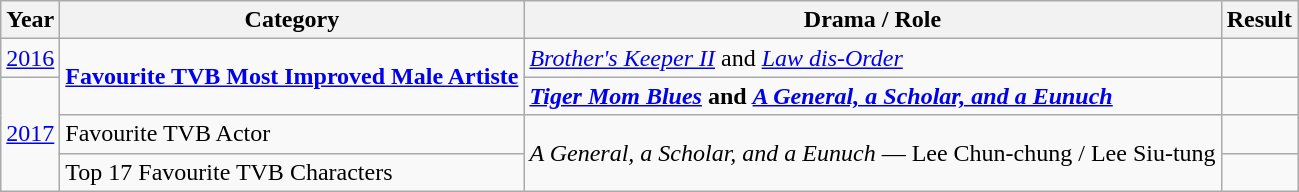<table class="wikitable sortable">
<tr>
<th>Year</th>
<th>Category</th>
<th>Drama / Role</th>
<th>Result</th>
</tr>
<tr>
<td><a href='#'>2016</a></td>
<td rowspan=2><strong><a href='#'>Favourite TVB Most Improved Male Artiste</a></strong></td>
<td><em><a href='#'>Brother's Keeper II</a></em> and <em><a href='#'>Law dis-Order</a></em></td>
<td></td>
</tr>
<tr>
<td rowspan=3><a href='#'>2017</a></td>
<td><strong> <em><a href='#'>Tiger Mom Blues</a></em> and <em><a href='#'>A General, a Scholar, and a Eunuch</a></em> </strong></td>
<td></td>
</tr>
<tr>
<td>Favourite TVB Actor</td>
<td rowspan=2><em>A General, a Scholar, and a Eunuch</em> — Lee Chun-chung / Lee Siu-tung</td>
<td></td>
</tr>
<tr>
<td>Top 17 Favourite TVB Characters</td>
<td></td>
</tr>
</table>
